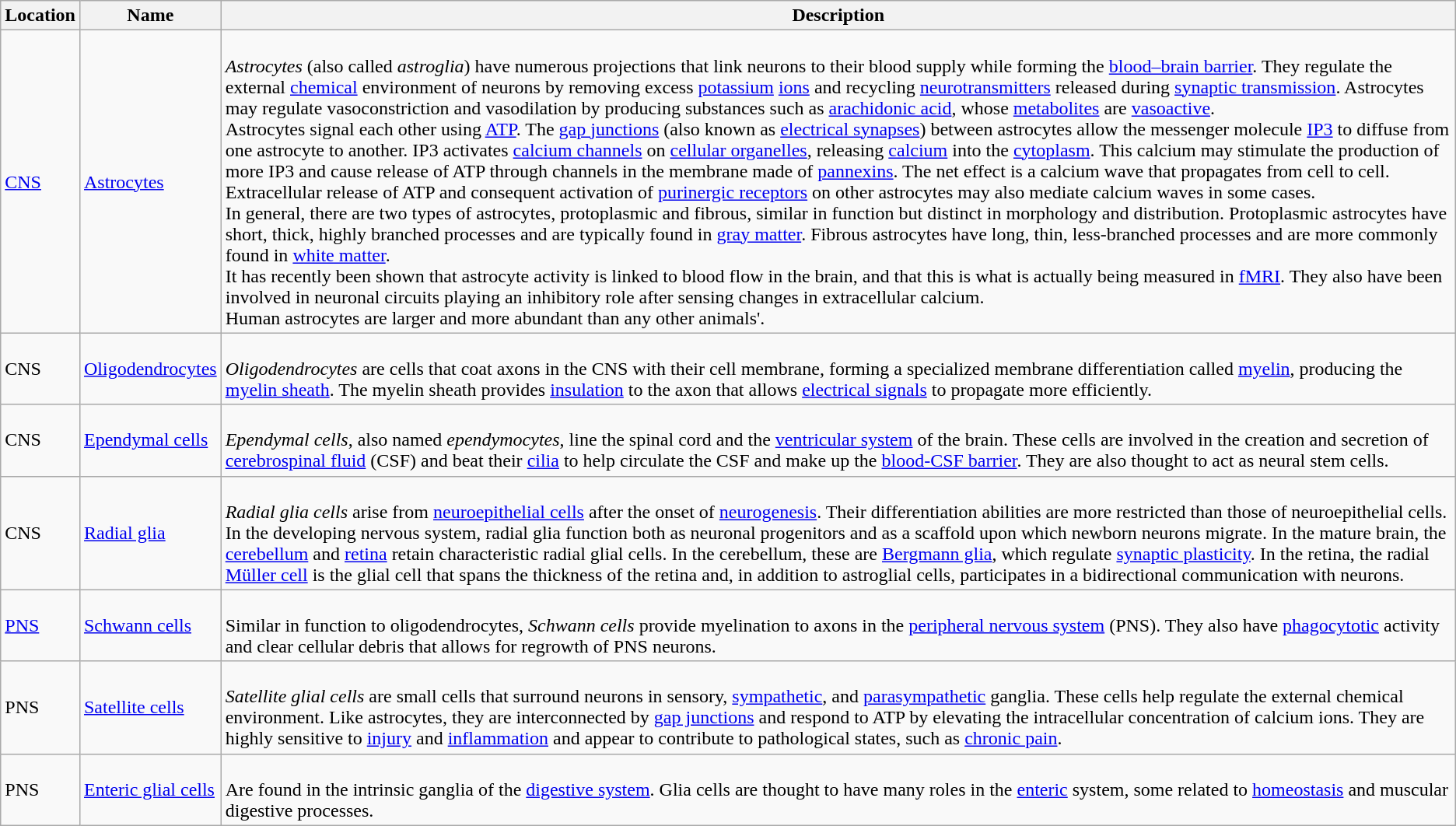<table class="wikitable">
<tr>
<th scope="col">Location</th>
<th scope="col">Name</th>
<th scope="col">Description</th>
</tr>
<tr>
<td><a href='#'>CNS</a></td>
<td><a href='#'>Astrocytes</a></td>
<td><br><em>Astrocytes</em> (also called <em>astroglia</em>) have numerous projections that link neurons to their blood supply while forming the <a href='#'>blood–brain barrier</a>. They regulate the external <a href='#'>chemical</a> environment of neurons by removing excess <a href='#'>potassium</a> <a href='#'>ions</a> and recycling <a href='#'>neurotransmitters</a> released during <a href='#'>synaptic transmission</a>. Astrocytes may regulate vasoconstriction and vasodilation by producing substances such as <a href='#'>arachidonic acid</a>, whose <a href='#'>metabolites</a> are <a href='#'>vasoactive</a>.<br>Astrocytes signal each other using <a href='#'>ATP</a>. The <a href='#'>gap junctions</a> (also known as <a href='#'>electrical synapses</a>) between astrocytes allow the messenger molecule <a href='#'>IP3</a> to diffuse from one astrocyte to another. IP3 activates <a href='#'>calcium channels</a> on <a href='#'>cellular organelles</a>, releasing <a href='#'>calcium</a> into the <a href='#'>cytoplasm</a>. This calcium may stimulate the production of more IP3 and cause release of ATP through channels in the membrane made of <a href='#'>pannexins</a>. The net effect is a calcium wave that propagates from cell to cell. Extracellular release of ATP and consequent activation of <a href='#'>purinergic receptors</a> on other astrocytes may also mediate calcium waves in some cases.<br>In general, there are two types of astrocytes, protoplasmic and fibrous, similar in function but distinct in morphology and distribution. Protoplasmic astrocytes have short, thick, highly branched processes and are typically found in <a href='#'>gray matter</a>. Fibrous astrocytes have long, thin, less-branched processes and are more commonly found in <a href='#'>white matter</a>.<br>It has recently been shown that astrocyte activity is linked to blood flow in the brain, and that this is what is actually being measured in <a href='#'>fMRI</a>. They also have been involved in neuronal circuits playing an inhibitory role after sensing changes in extracellular calcium.<br>Human astrocytes are larger and more abundant than any other animals'.</td>
</tr>
<tr>
<td>CNS</td>
<td><a href='#'>Oligodendrocytes</a></td>
<td><br><em>Oligodendrocytes</em> are cells that coat axons in the CNS with their cell membrane, forming a specialized membrane differentiation called <a href='#'>myelin</a>, producing the <a href='#'>myelin sheath</a>. The myelin sheath provides <a href='#'>insulation</a> to the axon that allows <a href='#'>electrical signals</a> to propagate more efficiently.</td>
</tr>
<tr>
<td>CNS</td>
<td><a href='#'>Ependymal cells</a></td>
<td><br><em>Ependymal cells</em>, also named <em>ependymocytes</em>, line the spinal cord and the <a href='#'>ventricular system</a> of the brain. These cells are involved in the creation and secretion of <a href='#'>cerebrospinal fluid</a> (CSF) and beat their <a href='#'>cilia</a> to help circulate the CSF and make up the <a href='#'>blood-CSF barrier</a>. They are also thought to act as neural stem cells.</td>
</tr>
<tr>
<td>CNS</td>
<td><a href='#'>Radial glia</a></td>
<td><br><em>Radial glia cells</em> arise from <a href='#'>neuroepithelial cells</a> after the onset of <a href='#'>neurogenesis</a>. Their differentiation abilities are more restricted than those of neuroepithelial cells. In the developing nervous system, radial glia function both as neuronal progenitors and as a scaffold upon which newborn neurons migrate. In the mature brain, the <a href='#'>cerebellum</a> and <a href='#'>retina</a> retain characteristic radial glial cells. In the cerebellum, these are <a href='#'>Bergmann glia</a>, which regulate <a href='#'>synaptic plasticity</a>. In the retina, the radial <a href='#'>Müller cell</a> is the glial cell that spans the thickness of the retina and, in addition to astroglial cells, participates in a bidirectional communication with neurons.</td>
</tr>
<tr>
<td><a href='#'>PNS</a></td>
<td><a href='#'>Schwann cells</a></td>
<td><br>Similar in function to oligodendrocytes, <em>Schwann cells</em> provide myelination to axons in the <a href='#'>peripheral nervous system</a> (PNS). They also have <a href='#'>phagocytotic</a> activity and clear cellular debris that allows for regrowth of PNS neurons.</td>
</tr>
<tr>
<td>PNS</td>
<td><a href='#'>Satellite cells</a></td>
<td><br><em>Satellite glial cells</em> are small cells that surround neurons in sensory, <a href='#'>sympathetic</a>, and <a href='#'>parasympathetic</a> ganglia. These cells help regulate the external chemical environment. Like astrocytes, they are interconnected by <a href='#'>gap junctions</a> and respond to ATP by elevating the intracellular concentration of calcium ions. They are highly sensitive to <a href='#'>injury</a> and <a href='#'>inflammation</a> and appear to contribute to pathological states, such as <a href='#'>chronic pain</a>.</td>
</tr>
<tr>
<td>PNS</td>
<td><a href='#'>Enteric glial cells</a></td>
<td><br>Are found in the intrinsic ganglia of the <a href='#'>digestive system</a>. Glia cells are thought to have many roles in the <a href='#'>enteric</a> system, some related to <a href='#'>homeostasis</a> and muscular digestive processes.</td>
</tr>
</table>
